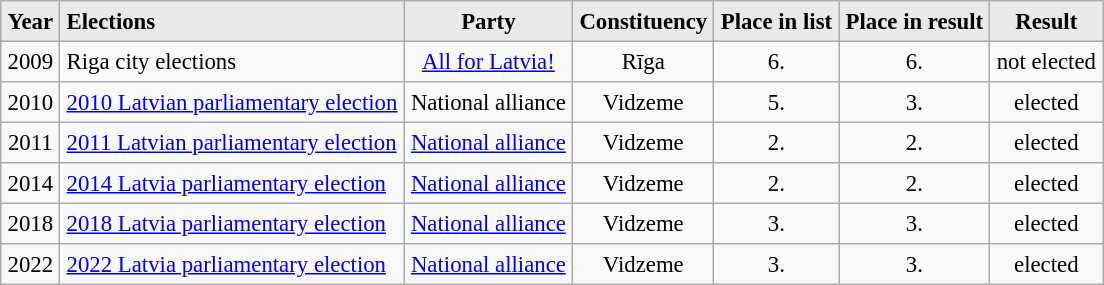<table style="margin: 1em 1em 1em 0; background: #f9f9f9; border: 1px #aaa solid; text-align:right; border-collapse: collapse; font-size: 95%;" cellspacing="1" cellpadding="4" border="1">
<tr>
<th style="background-color:#E9E9E9" align="center">Year</th>
<th style="background-color:#E9E9E9" align="left">Elections</th>
<th style="background-color:#E9E9E9" align="center">Party</th>
<th style="background-color:#E9E9E9" align="center">Constituency</th>
<th style="background-color:#E9E9E9" align="center">Place in list</th>
<th style="background-color:#E9E9E9" align="center">Place in result</th>
<th style="background-color:#E9E9E9" align="center">Result</th>
</tr>
<tr>
<td align="center">2009</td>
<td align="left">Riga city elections</td>
<td align="center"><a href='#'>All for Latvia!</a></td>
<td align="center">Rīga</td>
<td align="center">6.</td>
<td align="center">6.</td>
<td align="center">not elected</td>
</tr>
<tr>
<td align="center">2010</td>
<td align="left"><a href='#'>2010 Latvian parliamentary election</a></td>
<td align="center">National alliance</td>
<td align="center">Vidzeme</td>
<td align="center">5.</td>
<td align="center">3.</td>
<td align="center">elected</td>
</tr>
<tr>
<td align="center">2011</td>
<td align="left"><a href='#'>2011 Latvian parliamentary election</a></td>
<td align="center"><a href='#'>National alliance</a></td>
<td align="center">Vidzeme</td>
<td align="center">2.</td>
<td align="center">2.</td>
<td align="center">elected</td>
</tr>
<tr>
<td align="center">2014</td>
<td align="left"><a href='#'>2014 Latvia parliamentary election</a></td>
<td align="center"><a href='#'>National alliance</a></td>
<td align="center">Vidzeme</td>
<td align="center">2.</td>
<td align="center">2.</td>
<td align="center">elected</td>
</tr>
<tr>
<td align="center">2018</td>
<td align="left"><a href='#'>2018 Latvia parliamentary election</a></td>
<td align="center"><a href='#'>National alliance</a></td>
<td align="center">Vidzeme</td>
<td align="center">3.</td>
<td align="center">3.</td>
<td align="center">elected</td>
</tr>
<tr>
<td align="center">2022</td>
<td align="left"><a href='#'>2022 Latvia parliamentary election</a></td>
<td align="center"><a href='#'>National alliance</a></td>
<td align="center">Vidzeme</td>
<td align="center">3.</td>
<td align="center">3.</td>
<td align="center">elected</td>
</tr>
</table>
